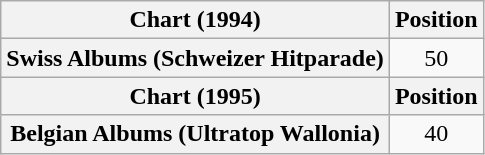<table class="wikitable plainrowheaders" style="text-align:center">
<tr>
<th scope="col">Chart (1994)</th>
<th scope="col">Position</th>
</tr>
<tr>
<th scope="row">Swiss Albums (Schweizer Hitparade)</th>
<td>50</td>
</tr>
<tr>
<th scope="col">Chart (1995)</th>
<th scope="col">Position</th>
</tr>
<tr>
<th scope="row">Belgian Albums (Ultratop Wallonia)</th>
<td>40</td>
</tr>
</table>
